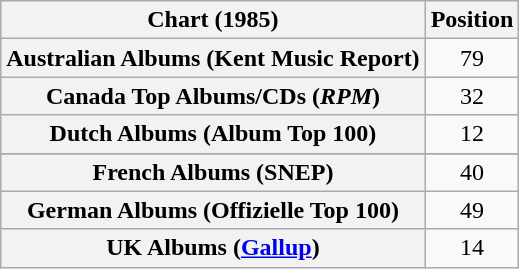<table class="wikitable sortable plainrowheaders" style="text-align:center">
<tr>
<th scope="col">Chart (1985)</th>
<th scope="col">Position</th>
</tr>
<tr>
<th scope="row">Australian Albums (Kent Music Report)</th>
<td>79</td>
</tr>
<tr>
<th scope="row">Canada Top Albums/CDs (<em>RPM</em>)</th>
<td>32</td>
</tr>
<tr>
<th scope="row">Dutch Albums (Album Top 100)</th>
<td>12</td>
</tr>
<tr>
</tr>
<tr>
<th scope="row">French Albums (SNEP)</th>
<td>40</td>
</tr>
<tr>
<th scope="row">German Albums (Offizielle Top 100)</th>
<td>49</td>
</tr>
<tr>
<th scope="row">UK Albums (<a href='#'>Gallup</a>)</th>
<td>14</td>
</tr>
</table>
